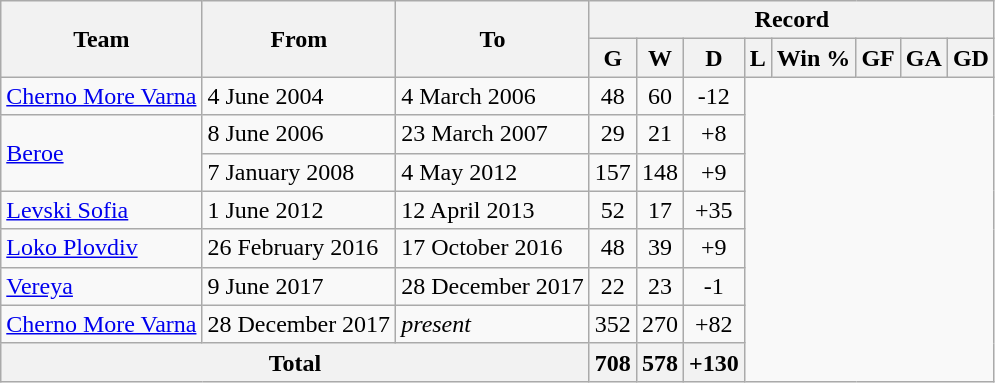<table class="wikitable" style="text-align: center">
<tr>
<th rowspan=2>Team</th>
<th rowspan=2>From</th>
<th rowspan=2>To</th>
<th colspan=8>Record</th>
</tr>
<tr>
<th>G</th>
<th>W</th>
<th>D</th>
<th>L</th>
<th>Win %</th>
<th>GF</th>
<th>GA</th>
<th>GD</th>
</tr>
<tr>
<td rowspan="1" align="left"> <a href='#'>Cherno More Varna</a></td>
<td rowspan="1" align="left">4 June 2004</td>
<td rowspan="1" align="left">4 March 2006<br></td>
<td align="center">48</td>
<td align="center">60</td>
<td align="center">-12</td>
</tr>
<tr>
<td rowspan="2" align="left"> <a href='#'>Beroe</a></td>
<td rowspan="1" align="left">8 June 2006</td>
<td rowspan="1" align="left">23 March 2007<br></td>
<td align="center">29</td>
<td align="center">21</td>
<td align="center">+8</td>
</tr>
<tr>
<td rowspan="1" align="left">7 January 2008</td>
<td rowspan="1" align="left">4 May 2012<br></td>
<td align="center">157</td>
<td align="center">148</td>
<td align="center">+9</td>
</tr>
<tr>
<td rowspan="1" align="left"> <a href='#'>Levski Sofia</a></td>
<td rowspan="1" align="left">1 June 2012</td>
<td rowspan="1" align="left">12 April 2013<br></td>
<td align="center">52</td>
<td align="center">17</td>
<td align="center">+35</td>
</tr>
<tr>
<td rowspan="1" align="left"> <a href='#'>Loko Plovdiv</a></td>
<td rowspan="1" align="left">26 February 2016</td>
<td rowspan="1" align="left">17 October 2016<br></td>
<td align="center">48</td>
<td align="center">39</td>
<td align="center">+9</td>
</tr>
<tr>
<td rowspan="1" align="left"> <a href='#'>Vereya</a></td>
<td rowspan="1" align="left">9 June 2017</td>
<td rowspan="1" align="left">28 December 2017<br></td>
<td align="center">22</td>
<td align="center">23</td>
<td align="center">-1</td>
</tr>
<tr>
<td rowspan="1" align="left"> <a href='#'>Cherno More Varna</a></td>
<td rowspan="1" align="left">28 December 2017</td>
<td rowspan="1" align="left"><em>present</em><br></td>
<td align="center">352</td>
<td align="center">270</td>
<td align="center">+82</td>
</tr>
<tr>
<th colspan="3">Total<br></th>
<th align="center">708</th>
<th align="center">578</th>
<th align="center">+130</th>
</tr>
</table>
